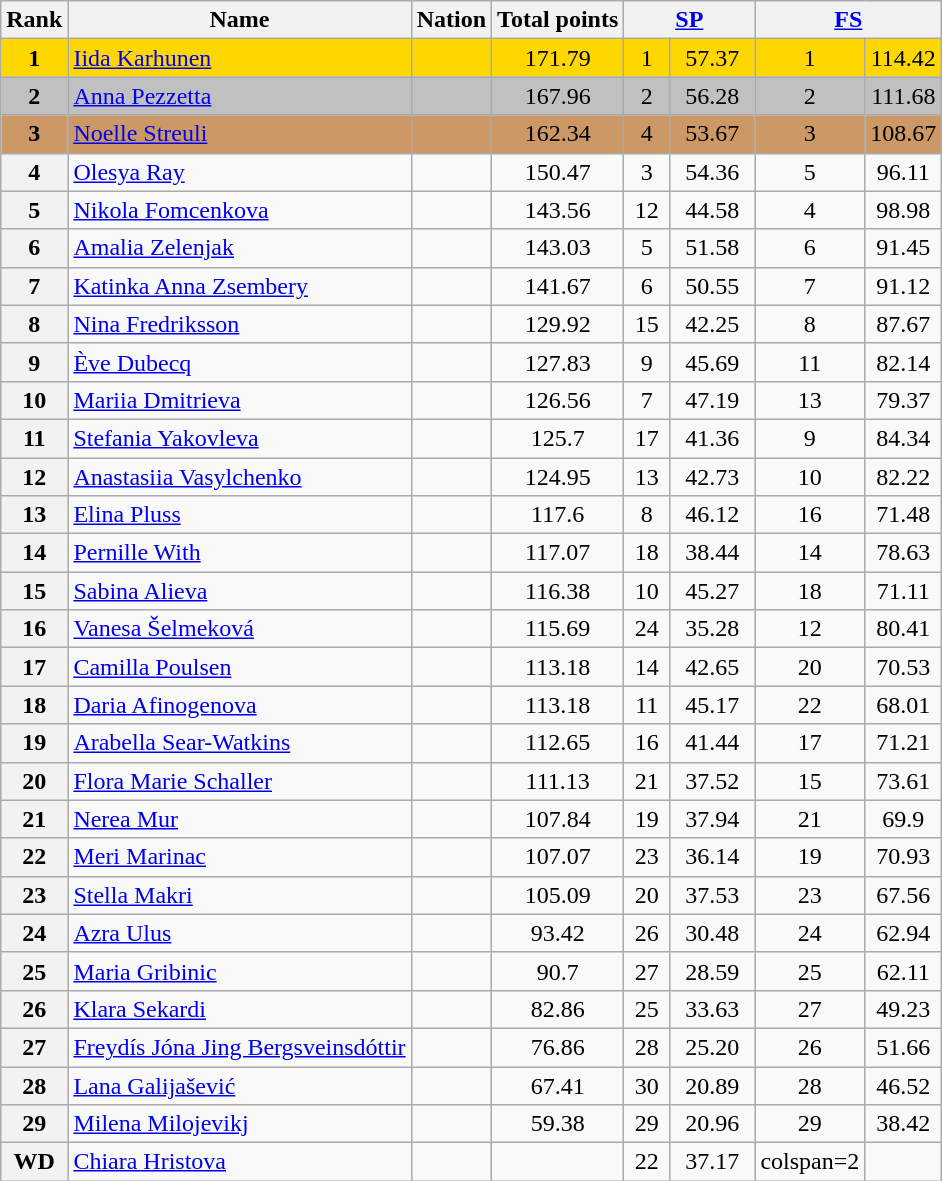<table class="wikitable sortable" style="text-align:center;">
<tr>
<th>Rank</th>
<th>Name</th>
<th>Nation</th>
<th>Total points</th>
<th colspan="2" width="80px"><a href='#'>SP</a></th>
<th colspan="2" width="80px"><a href='#'>FS</a></th>
</tr>
<tr bgcolor="gold">
<td><strong>1</strong></td>
<td align="left"><a href='#'>Iida Karhunen</a></td>
<td align="left"></td>
<td>171.79</td>
<td>1</td>
<td>57.37</td>
<td>1</td>
<td>114.42</td>
</tr>
<tr bgcolor="silver">
<td><strong>2</strong></td>
<td align="left"><a href='#'>Anna Pezzetta</a></td>
<td align="left"></td>
<td>167.96</td>
<td>2</td>
<td>56.28</td>
<td>2</td>
<td>111.68</td>
</tr>
<tr bgcolor="CC9966">
<td><strong>3</strong></td>
<td align="left"><a href='#'>Noelle Streuli</a></td>
<td align="left"></td>
<td>162.34</td>
<td>4</td>
<td>53.67</td>
<td>3</td>
<td>108.67</td>
</tr>
<tr>
<th><strong>4</strong></th>
<td align="left"><a href='#'>Olesya Ray</a></td>
<td align="left"></td>
<td>150.47</td>
<td>3</td>
<td>54.36</td>
<td>5</td>
<td>96.11</td>
</tr>
<tr>
<th><strong>5</strong></th>
<td align="left"><a href='#'>Nikola Fomcenkova</a></td>
<td align="left"></td>
<td>143.56</td>
<td>12</td>
<td>44.58</td>
<td>4</td>
<td>98.98</td>
</tr>
<tr>
<th><strong>6</strong></th>
<td align="left"><a href='#'>Amalia Zelenjak</a></td>
<td align="left"></td>
<td>143.03</td>
<td>5</td>
<td>51.58</td>
<td>6</td>
<td>91.45</td>
</tr>
<tr>
<th><strong>7</strong></th>
<td align="left"><a href='#'>Katinka Anna Zsembery</a></td>
<td align="left"></td>
<td>141.67</td>
<td>6</td>
<td>50.55</td>
<td>7</td>
<td>91.12</td>
</tr>
<tr>
<th><strong>8</strong></th>
<td align="left"><a href='#'>Nina Fredriksson</a></td>
<td align="left"></td>
<td>129.92</td>
<td>15</td>
<td>42.25</td>
<td>8</td>
<td>87.67</td>
</tr>
<tr>
<th><strong>9</strong></th>
<td align="left"><a href='#'>Ève Dubecq</a></td>
<td align="left"></td>
<td>127.83</td>
<td>9</td>
<td>45.69</td>
<td>11</td>
<td>82.14</td>
</tr>
<tr>
<th><strong>10</strong></th>
<td align="left"><a href='#'>Mariia Dmitrieva</a></td>
<td align="left"></td>
<td>126.56</td>
<td>7</td>
<td>47.19</td>
<td>13</td>
<td>79.37</td>
</tr>
<tr>
<th><strong>11</strong></th>
<td align="left"><a href='#'>Stefania Yakovleva</a></td>
<td align="left"></td>
<td>125.7</td>
<td>17</td>
<td>41.36</td>
<td>9</td>
<td>84.34</td>
</tr>
<tr>
<th><strong>12</strong></th>
<td align="left"><a href='#'>Anastasiia Vasylchenko</a></td>
<td align="left"></td>
<td>124.95</td>
<td>13</td>
<td>42.73</td>
<td>10</td>
<td>82.22</td>
</tr>
<tr>
<th><strong>13</strong></th>
<td align="left"><a href='#'>Elina Pluss</a></td>
<td align="left"></td>
<td>117.6</td>
<td>8</td>
<td>46.12</td>
<td>16</td>
<td>71.48</td>
</tr>
<tr>
<th><strong>14</strong></th>
<td align="left"><a href='#'>Pernille With</a></td>
<td align="left"></td>
<td>117.07</td>
<td>18</td>
<td>38.44</td>
<td>14</td>
<td>78.63</td>
</tr>
<tr>
<th><strong>15</strong></th>
<td align="left"><a href='#'>Sabina Alieva</a></td>
<td align="left"></td>
<td>116.38</td>
<td>10</td>
<td>45.27</td>
<td>18</td>
<td>71.11</td>
</tr>
<tr>
<th><strong>16</strong></th>
<td align="left"><a href='#'>Vanesa Šelmeková</a></td>
<td align="left"></td>
<td>115.69</td>
<td>24</td>
<td>35.28</td>
<td>12</td>
<td>80.41</td>
</tr>
<tr>
<th><strong>17</strong></th>
<td align="left"><a href='#'>Camilla Poulsen</a></td>
<td align="left"></td>
<td>113.18</td>
<td>14</td>
<td>42.65</td>
<td>20</td>
<td>70.53</td>
</tr>
<tr>
<th><strong>18</strong></th>
<td align="left"><a href='#'>Daria Afinogenova</a></td>
<td align="left"></td>
<td>113.18</td>
<td>11</td>
<td>45.17</td>
<td>22</td>
<td>68.01</td>
</tr>
<tr>
<th><strong>19</strong></th>
<td align="left"><a href='#'>Arabella Sear-Watkins</a></td>
<td align="left"></td>
<td>112.65</td>
<td>16</td>
<td>41.44</td>
<td>17</td>
<td>71.21</td>
</tr>
<tr>
<th><strong>20</strong></th>
<td align="left"><a href='#'>Flora Marie Schaller</a></td>
<td align="left"></td>
<td>111.13</td>
<td>21</td>
<td>37.52</td>
<td>15</td>
<td>73.61</td>
</tr>
<tr>
<th><strong>21</strong></th>
<td align="left"><a href='#'>Nerea Mur</a></td>
<td align="left"></td>
<td>107.84</td>
<td>19</td>
<td>37.94</td>
<td>21</td>
<td>69.9</td>
</tr>
<tr>
<th><strong>22</strong></th>
<td align="left"><a href='#'>Meri Marinac</a></td>
<td align="left"></td>
<td>107.07</td>
<td>23</td>
<td>36.14</td>
<td>19</td>
<td>70.93</td>
</tr>
<tr>
<th><strong>23</strong></th>
<td align="left"><a href='#'>Stella Makri</a></td>
<td align="left"></td>
<td>105.09</td>
<td>20</td>
<td>37.53</td>
<td>23</td>
<td>67.56</td>
</tr>
<tr>
<th><strong>24</strong></th>
<td align="left"><a href='#'>Azra Ulus</a></td>
<td align="left"></td>
<td>93.42</td>
<td>26</td>
<td>30.48</td>
<td>24</td>
<td>62.94</td>
</tr>
<tr>
<th><strong>25</strong></th>
<td align="left"><a href='#'>Maria Gribinic</a></td>
<td align="left"></td>
<td>90.7</td>
<td>27</td>
<td>28.59</td>
<td>25</td>
<td>62.11</td>
</tr>
<tr>
<th><strong>26</strong></th>
<td align="left"><a href='#'>Klara Sekardi</a></td>
<td align="left"></td>
<td>82.86</td>
<td>25</td>
<td>33.63</td>
<td>27</td>
<td>49.23</td>
</tr>
<tr>
<th><strong>27</strong></th>
<td align="left"><a href='#'>Freydís Jóna Jing Bergsveinsdóttir</a></td>
<td align="left"></td>
<td>76.86</td>
<td>28</td>
<td>25.20</td>
<td>26</td>
<td>51.66</td>
</tr>
<tr>
<th><strong>28</strong></th>
<td align="left"><a href='#'>Lana Galijašević</a></td>
<td align="left"></td>
<td>67.41</td>
<td>30</td>
<td>20.89</td>
<td>28</td>
<td>46.52</td>
</tr>
<tr>
<th><strong>29</strong></th>
<td align="left"><a href='#'>Milena Milojevikj</a></td>
<td align="left"></td>
<td>59.38</td>
<td>29</td>
<td>20.96</td>
<td>29</td>
<td>38.42</td>
</tr>
<tr>
<th><strong>WD</strong></th>
<td align="left"><a href='#'>Chiara Hristova</a></td>
<td align="left"></td>
<td></td>
<td>22</td>
<td>37.17</td>
<td>colspan=2 </td>
</tr>
</table>
